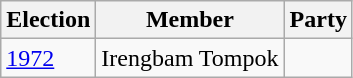<table class="wikitable sortable">
<tr>
<th>Election</th>
<th>Member</th>
<th colspan=2>Party</th>
</tr>
<tr>
<td><a href='#'>1972</a></td>
<td>Irengbam Tompok</td>
<td></td>
</tr>
</table>
